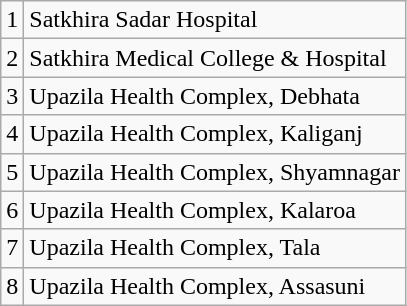<table class="wikitable">
<tr>
<td>1</td>
<td>Satkhira Sadar Hospital</td>
</tr>
<tr>
<td>2</td>
<td>Satkhira Medical College & Hospital</td>
</tr>
<tr>
<td>3</td>
<td>Upazila Health Complex, Debhata</td>
</tr>
<tr>
<td>4</td>
<td>Upazila Health Complex, Kaliganj</td>
</tr>
<tr>
<td>5</td>
<td>Upazila Health Complex, Shyamnagar</td>
</tr>
<tr>
<td>6</td>
<td>Upazila Health Complex, Kalaroa</td>
</tr>
<tr>
<td>7</td>
<td>Upazila Health Complex, Tala</td>
</tr>
<tr>
<td>8</td>
<td>Upazila Health Complex, Assasuni</td>
</tr>
</table>
